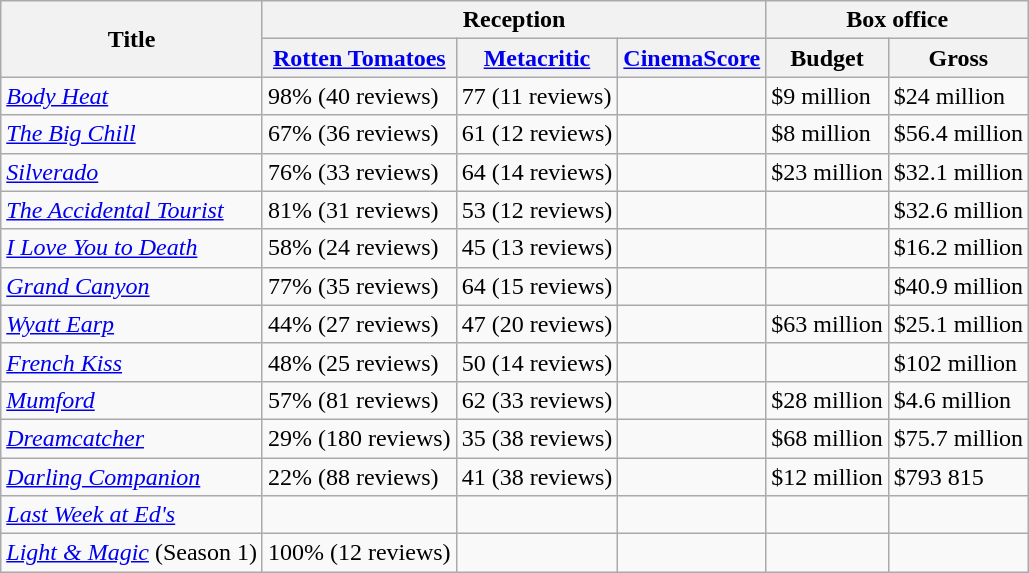<table class="wikitable sortable">
<tr>
<th rowspan="2">Title</th>
<th colspan="3">Reception</th>
<th colspan="2">Box office</th>
</tr>
<tr>
<th><a href='#'>Rotten Tomatoes</a></th>
<th><a href='#'>Metacritic</a></th>
<th><a href='#'>CinemaScore</a></th>
<th>Budget</th>
<th>Gross</th>
</tr>
<tr>
<td><em><a href='#'>Body Heat</a></em></td>
<td>98% (40 reviews)</td>
<td>77 (11 reviews)</td>
<td></td>
<td>$9 million</td>
<td>$24 million</td>
</tr>
<tr>
<td><em><a href='#'>The Big Chill</a></em></td>
<td>67% (36 reviews)</td>
<td>61 (12 reviews)</td>
<td></td>
<td>$8 million</td>
<td>$56.4 million</td>
</tr>
<tr>
<td><em><a href='#'>Silverado</a></em></td>
<td>76% (33 reviews)</td>
<td>64 (14 reviews)</td>
<td></td>
<td>$23 million</td>
<td>$32.1 million</td>
</tr>
<tr>
<td><em><a href='#'>The Accidental Tourist</a></em></td>
<td>81% (31 reviews)</td>
<td>53 (12 reviews)</td>
<td></td>
<td></td>
<td>$32.6 million</td>
</tr>
<tr>
<td><em><a href='#'>I Love You to Death</a></em></td>
<td>58% (24 reviews)</td>
<td>45 (13 reviews)</td>
<td></td>
<td></td>
<td>$16.2 million</td>
</tr>
<tr>
<td><em><a href='#'>Grand Canyon</a></em></td>
<td>77% (35 reviews)</td>
<td>64 (15 reviews)</td>
<td></td>
<td></td>
<td>$40.9 million</td>
</tr>
<tr>
<td><em><a href='#'>Wyatt Earp</a></em></td>
<td>44% (27 reviews)</td>
<td>47 (20 reviews)</td>
<td></td>
<td>$63 million</td>
<td>$25.1 million</td>
</tr>
<tr>
<td><em><a href='#'>French Kiss</a></em></td>
<td>48% (25 reviews)</td>
<td>50 (14 reviews)</td>
<td></td>
<td></td>
<td>$102 million</td>
</tr>
<tr>
<td><em><a href='#'>Mumford</a></em></td>
<td>57% (81 reviews)</td>
<td>62 (33 reviews)</td>
<td></td>
<td>$28 million</td>
<td>$4.6 million</td>
</tr>
<tr>
<td><em><a href='#'>Dreamcatcher</a></em></td>
<td>29% (180 reviews)</td>
<td>35 (38 reviews)</td>
<td></td>
<td>$68 million</td>
<td>$75.7 million</td>
</tr>
<tr>
<td><em><a href='#'>Darling Companion</a></em></td>
<td>22% (88 reviews)</td>
<td>41 (38 reviews)</td>
<td></td>
<td>$12 million</td>
<td data-sort-value="$0.8 million">$793 815</td>
</tr>
<tr>
<td><em><a href='#'>Last Week at Ed's</a></em></td>
<td></td>
<td></td>
<td></td>
<td></td>
<td></td>
</tr>
<tr>
<td><em><a href='#'>Light & Magic</a></em> (Season 1)</td>
<td>100% (12 reviews)</td>
<td></td>
<td></td>
<td></td>
<td></td>
</tr>
</table>
